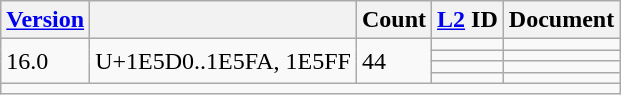<table class="wikitable sticky-header">
<tr>
<th><a href='#'>Version</a></th>
<th></th>
<th>Count</th>
<th><a href='#'>L2</a> ID</th>
<th>Document</th>
</tr>
<tr>
<td rowspan="4">16.0</td>
<td rowspan="4">U+1E5D0..1E5FA, 1E5FF</td>
<td rowspan="4">44</td>
<td></td>
<td></td>
</tr>
<tr>
<td></td>
<td></td>
</tr>
<tr>
<td></td>
<td></td>
</tr>
<tr>
<td></td>
<td></td>
</tr>
<tr class="sortbottom">
<td colspan="5"></td>
</tr>
</table>
